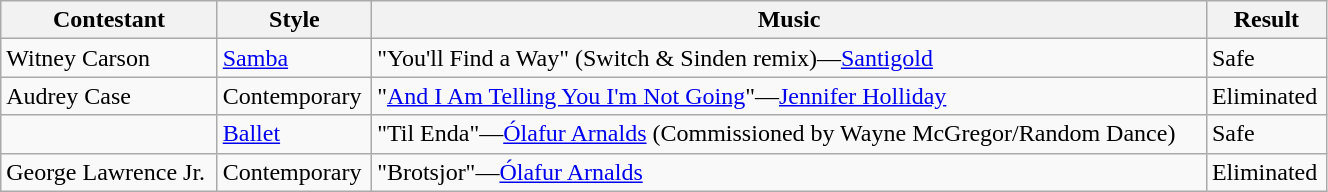<table class="wikitable" style="width:70%;">
<tr>
<th>Contestant</th>
<th>Style</th>
<th>Music</th>
<th>Result</th>
</tr>
<tr>
<td>Witney Carson</td>
<td><a href='#'>Samba</a></td>
<td>"You'll Find a Way" (Switch & Sinden remix)—<a href='#'>Santigold</a></td>
<td>Safe</td>
</tr>
<tr>
<td>Audrey Case</td>
<td>Contemporary</td>
<td>"<a href='#'>And I Am Telling You I'm Not Going</a>"—<a href='#'>Jennifer Holliday</a></td>
<td>Eliminated</td>
</tr>
<tr>
<td></td>
<td><a href='#'>Ballet</a></td>
<td>"Til Enda"—<a href='#'>Ólafur Arnalds</a> (Commissioned by Wayne McGregor/Random Dance)</td>
<td>Safe</td>
</tr>
<tr>
<td>George Lawrence Jr.</td>
<td>Contemporary</td>
<td>"Brotsjor"—<a href='#'>Ólafur Arnalds</a></td>
<td>Eliminated</td>
</tr>
</table>
